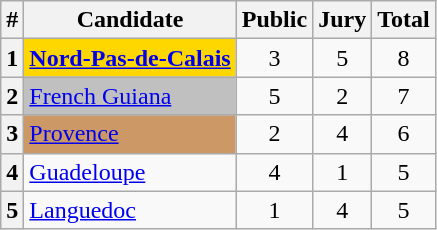<table class="wikitable sortable" style="text-align:center;">
<tr>
<th>#</th>
<th>Candidate</th>
<th>Public</th>
<th>Jury</th>
<th>Total</th>
</tr>
<tr>
<th>1</th>
<td align=left bgcolor=gold><strong> <a href='#'>Nord-Pas-de-Calais</a></strong></td>
<td>3</td>
<td>5</td>
<td>8</td>
</tr>
<tr>
<th>2</th>
<td align=left bgcolor=silver> <a href='#'>French Guiana</a></td>
<td>5</td>
<td>2</td>
<td>7</td>
</tr>
<tr>
<th>3</th>
<td align=left bgcolor=#cc9966> <a href='#'>Provence</a></td>
<td>2</td>
<td>4</td>
<td>6</td>
</tr>
<tr>
<th>4</th>
<td align=left> <a href='#'>Guadeloupe</a></td>
<td>4</td>
<td>1</td>
<td>5</td>
</tr>
<tr>
<th>5</th>
<td align=left> <a href='#'>Languedoc</a></td>
<td>1</td>
<td>4</td>
<td>5</td>
</tr>
</table>
